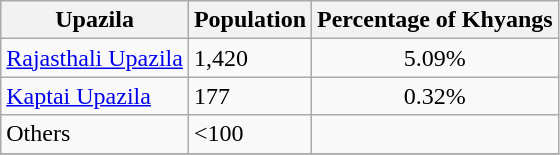<table class="wikitable sortable">
<tr>
<th>Upazila</th>
<th>Population</th>
<th>Percentage of Khyangs</th>
</tr>
<tr>
<td><a href='#'>Rajasthali Upazila</a></td>
<td>1,420</td>
<td align=center>5.09%</td>
</tr>
<tr>
<td><a href='#'>Kaptai Upazila</a></td>
<td>177</td>
<td align=center>0.32%</td>
</tr>
<tr>
<td>Others</td>
<td><100</td>
<td></td>
</tr>
<tr>
</tr>
</table>
